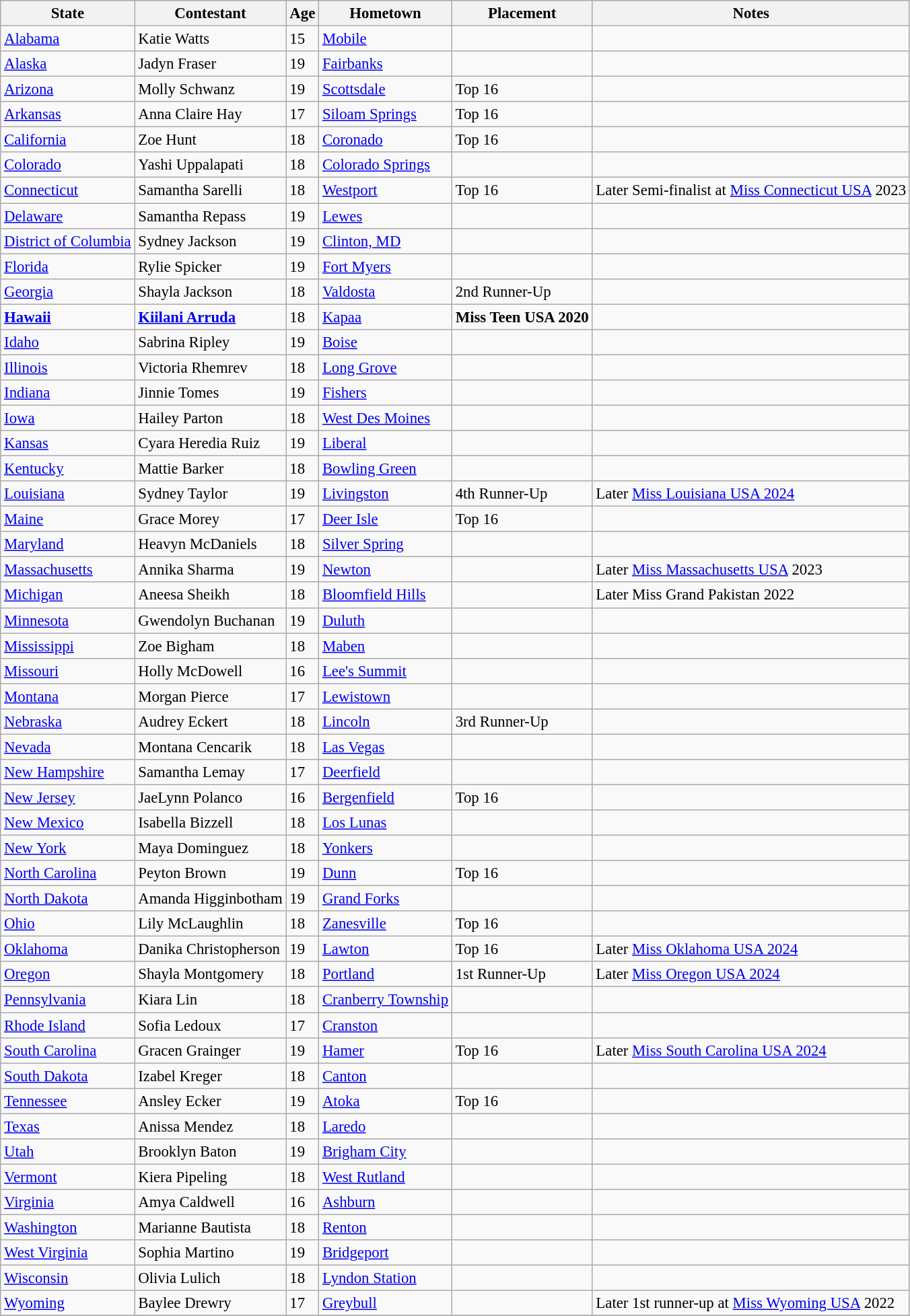<table class="wikitable sortable" style="font-size: 95%;">
<tr>
<th>State</th>
<th>Contestant</th>
<th>Age</th>
<th>Hometown</th>
<th>Placement</th>
<th>Notes</th>
</tr>
<tr>
<td><a href='#'>Alabama</a></td>
<td>Katie Watts</td>
<td>15</td>
<td><a href='#'>Mobile</a></td>
<td></td>
<td></td>
</tr>
<tr>
<td><a href='#'>Alaska</a></td>
<td>Jadyn Fraser</td>
<td>19</td>
<td><a href='#'>Fairbanks</a></td>
<td></td>
<td></td>
</tr>
<tr>
<td><a href='#'>Arizona</a></td>
<td>Molly Schwanz</td>
<td>19</td>
<td><a href='#'>Scottsdale</a></td>
<td>Top 16</td>
<td></td>
</tr>
<tr>
<td><a href='#'>Arkansas</a></td>
<td>Anna Claire Hay</td>
<td>17</td>
<td><a href='#'>Siloam Springs</a></td>
<td>Top 16</td>
<td></td>
</tr>
<tr>
<td><a href='#'>California</a></td>
<td>Zoe Hunt</td>
<td>18</td>
<td><a href='#'>Coronado</a></td>
<td>Top 16</td>
<td></td>
</tr>
<tr>
<td><a href='#'>Colorado</a></td>
<td>Yashi Uppalapati</td>
<td>18</td>
<td><a href='#'>Colorado Springs</a></td>
<td></td>
<td></td>
</tr>
<tr>
<td><a href='#'>Connecticut</a></td>
<td>Samantha Sarelli</td>
<td>18</td>
<td><a href='#'>Westport</a></td>
<td>Top 16</td>
<td>Later Semi-finalist at <a href='#'>Miss Connecticut USA</a> 2023</td>
</tr>
<tr>
<td><a href='#'>Delaware</a></td>
<td>Samantha Repass</td>
<td>19</td>
<td><a href='#'>Lewes</a></td>
<td></td>
<td></td>
</tr>
<tr>
<td><a href='#'>District of Columbia</a></td>
<td>Sydney Jackson</td>
<td>19</td>
<td><a href='#'>Clinton, MD</a></td>
<td></td>
<td></td>
</tr>
<tr>
<td><a href='#'>Florida</a></td>
<td>Rylie Spicker</td>
<td>19</td>
<td><a href='#'>Fort Myers</a></td>
<td></td>
<td></td>
</tr>
<tr>
<td><a href='#'>Georgia</a></td>
<td>Shayla Jackson</td>
<td>18</td>
<td><a href='#'>Valdosta</a></td>
<td>2nd Runner-Up</td>
<td></td>
</tr>
<tr>
<td><strong><a href='#'>Hawaii</a></strong></td>
<td><strong><a href='#'>Kiilani Arruda</a></strong></td>
<td>18</td>
<td><a href='#'>Kapaa</a></td>
<td><strong>Miss Teen USA 2020</strong></td>
<td></td>
</tr>
<tr>
<td><a href='#'>Idaho</a></td>
<td>Sabrina Ripley</td>
<td>19</td>
<td><a href='#'>Boise</a></td>
<td></td>
<td></td>
</tr>
<tr>
<td><a href='#'>Illinois</a></td>
<td>Victoria Rhemrev</td>
<td>18</td>
<td><a href='#'>Long Grove</a></td>
<td></td>
<td></td>
</tr>
<tr>
<td><a href='#'>Indiana</a></td>
<td>Jinnie Tomes</td>
<td>19</td>
<td><a href='#'>Fishers</a></td>
<td></td>
<td></td>
</tr>
<tr>
<td><a href='#'>Iowa</a></td>
<td>Hailey Parton</td>
<td>18</td>
<td><a href='#'>West Des Moines</a></td>
<td></td>
<td></td>
</tr>
<tr>
<td><a href='#'>Kansas</a></td>
<td>Cyara Heredia Ruiz</td>
<td>19</td>
<td><a href='#'>Liberal</a></td>
<td></td>
<td></td>
</tr>
<tr>
<td><a href='#'>Kentucky</a></td>
<td>Mattie Barker</td>
<td>18</td>
<td><a href='#'>Bowling Green</a></td>
<td></td>
<td></td>
</tr>
<tr>
<td><a href='#'>Louisiana</a></td>
<td>Sydney Taylor</td>
<td>19</td>
<td><a href='#'>Livingston</a></td>
<td>4th Runner-Up</td>
<td>Later <a href='#'>Miss Louisiana USA 2024</a></td>
</tr>
<tr>
<td><a href='#'>Maine</a></td>
<td>Grace Morey</td>
<td>17</td>
<td><a href='#'>Deer Isle</a></td>
<td>Top 16</td>
<td></td>
</tr>
<tr>
<td><a href='#'>Maryland</a></td>
<td>Heavyn McDaniels</td>
<td>18</td>
<td><a href='#'>Silver Spring</a></td>
<td></td>
<td></td>
</tr>
<tr>
<td><a href='#'>Massachusetts</a></td>
<td>Annika Sharma</td>
<td>19</td>
<td><a href='#'>Newton</a></td>
<td></td>
<td>Later <a href='#'>Miss Massachusetts USA</a> 2023</td>
</tr>
<tr>
<td><a href='#'>Michigan</a></td>
<td>Aneesa Sheikh</td>
<td>18</td>
<td><a href='#'>Bloomfield Hills</a></td>
<td></td>
<td>Later Miss Grand Pakistan 2022</td>
</tr>
<tr>
<td><a href='#'>Minnesota</a></td>
<td>Gwendolyn Buchanan</td>
<td>19</td>
<td><a href='#'>Duluth</a></td>
<td></td>
<td></td>
</tr>
<tr>
<td><a href='#'>Mississippi</a></td>
<td>Zoe Bigham</td>
<td>18</td>
<td><a href='#'>Maben</a></td>
<td></td>
<td></td>
</tr>
<tr>
<td><a href='#'>Missouri</a></td>
<td>Holly McDowell</td>
<td>16</td>
<td><a href='#'>Lee's Summit</a></td>
<td></td>
<td></td>
</tr>
<tr>
<td><a href='#'>Montana</a></td>
<td>Morgan Pierce</td>
<td>17</td>
<td><a href='#'>Lewistown</a></td>
<td></td>
<td></td>
</tr>
<tr>
<td><a href='#'>Nebraska</a></td>
<td>Audrey Eckert</td>
<td>18</td>
<td><a href='#'>Lincoln</a></td>
<td>3rd Runner-Up</td>
<td></td>
</tr>
<tr>
<td><a href='#'>Nevada</a></td>
<td>Montana Cencarik</td>
<td>18</td>
<td><a href='#'>Las Vegas</a></td>
<td></td>
<td></td>
</tr>
<tr>
<td><a href='#'>New Hampshire</a></td>
<td>Samantha Lemay</td>
<td>17</td>
<td><a href='#'>Deerfield</a></td>
<td></td>
<td></td>
</tr>
<tr>
<td><a href='#'>New Jersey</a></td>
<td>JaeLynn Polanco</td>
<td>16</td>
<td><a href='#'>Bergenfield</a></td>
<td>Top 16</td>
<td></td>
</tr>
<tr>
<td><a href='#'>New Mexico</a></td>
<td>Isabella Bizzell</td>
<td>18</td>
<td><a href='#'>Los Lunas</a></td>
<td></td>
<td></td>
</tr>
<tr>
<td><a href='#'>New York</a></td>
<td>Maya Dominguez</td>
<td>18</td>
<td><a href='#'>Yonkers</a></td>
<td></td>
<td></td>
</tr>
<tr>
<td><a href='#'>North Carolina</a></td>
<td>Peyton Brown</td>
<td>19</td>
<td><a href='#'>Dunn</a></td>
<td>Top 16</td>
<td></td>
</tr>
<tr>
<td><a href='#'>North Dakota</a></td>
<td>Amanda Higginbotham</td>
<td>19</td>
<td><a href='#'>Grand Forks</a></td>
<td></td>
<td></td>
</tr>
<tr>
<td><a href='#'>Ohio</a></td>
<td>Lily McLaughlin</td>
<td>18</td>
<td><a href='#'>Zanesville</a></td>
<td>Top 16</td>
<td></td>
</tr>
<tr>
<td><a href='#'>Oklahoma</a></td>
<td>Danika Christopherson</td>
<td>19</td>
<td><a href='#'>Lawton</a></td>
<td>Top 16</td>
<td>Later <a href='#'>Miss Oklahoma USA 2024</a></td>
</tr>
<tr>
<td><a href='#'>Oregon</a></td>
<td>Shayla Montgomery</td>
<td>18</td>
<td><a href='#'>Portland</a></td>
<td>1st Runner-Up</td>
<td>Later <a href='#'>Miss Oregon USA 2024</a></td>
</tr>
<tr>
<td><a href='#'>Pennsylvania</a></td>
<td>Kiara Lin</td>
<td>18</td>
<td><a href='#'>Cranberry Township</a></td>
<td></td>
<td></td>
</tr>
<tr>
<td><a href='#'>Rhode Island</a></td>
<td>Sofia Ledoux</td>
<td>17</td>
<td><a href='#'>Cranston</a></td>
<td></td>
<td></td>
</tr>
<tr>
<td><a href='#'>South Carolina</a></td>
<td>Gracen Grainger</td>
<td>19</td>
<td><a href='#'>Hamer</a></td>
<td>Top 16</td>
<td>Later <a href='#'>Miss South Carolina USA 2024</a></td>
</tr>
<tr>
<td><a href='#'>South Dakota</a></td>
<td>Izabel Kreger</td>
<td>18</td>
<td><a href='#'>Canton</a></td>
<td></td>
<td></td>
</tr>
<tr>
<td><a href='#'>Tennessee</a></td>
<td>Ansley Ecker</td>
<td>19</td>
<td><a href='#'>Atoka</a></td>
<td>Top 16</td>
<td></td>
</tr>
<tr>
<td><a href='#'>Texas</a></td>
<td>Anissa Mendez</td>
<td>18</td>
<td><a href='#'>Laredo</a></td>
<td></td>
<td></td>
</tr>
<tr>
<td><a href='#'>Utah</a></td>
<td>Brooklyn Baton</td>
<td>19</td>
<td><a href='#'>Brigham City</a></td>
<td></td>
<td></td>
</tr>
<tr>
<td><a href='#'>Vermont</a></td>
<td>Kiera Pipeling</td>
<td>18</td>
<td><a href='#'>West Rutland</a></td>
<td></td>
<td></td>
</tr>
<tr>
<td><a href='#'>Virginia</a></td>
<td>Amya Caldwell</td>
<td>16</td>
<td><a href='#'>Ashburn</a></td>
<td></td>
<td></td>
</tr>
<tr>
<td><a href='#'>Washington</a></td>
<td>Marianne Bautista</td>
<td>18</td>
<td><a href='#'>Renton</a></td>
<td></td>
<td></td>
</tr>
<tr>
<td><a href='#'>West Virginia</a></td>
<td>Sophia Martino</td>
<td>19</td>
<td><a href='#'>Bridgeport</a></td>
<td></td>
<td></td>
</tr>
<tr>
<td><a href='#'>Wisconsin</a></td>
<td>Olivia Lulich</td>
<td>18</td>
<td><a href='#'>Lyndon Station</a></td>
<td></td>
<td></td>
</tr>
<tr>
<td><a href='#'>Wyoming</a></td>
<td>Baylee Drewry</td>
<td>17</td>
<td><a href='#'>Greybull</a></td>
<td></td>
<td>Later 1st runner-up at <a href='#'>Miss Wyoming USA</a> 2022</td>
</tr>
<tr>
</tr>
</table>
